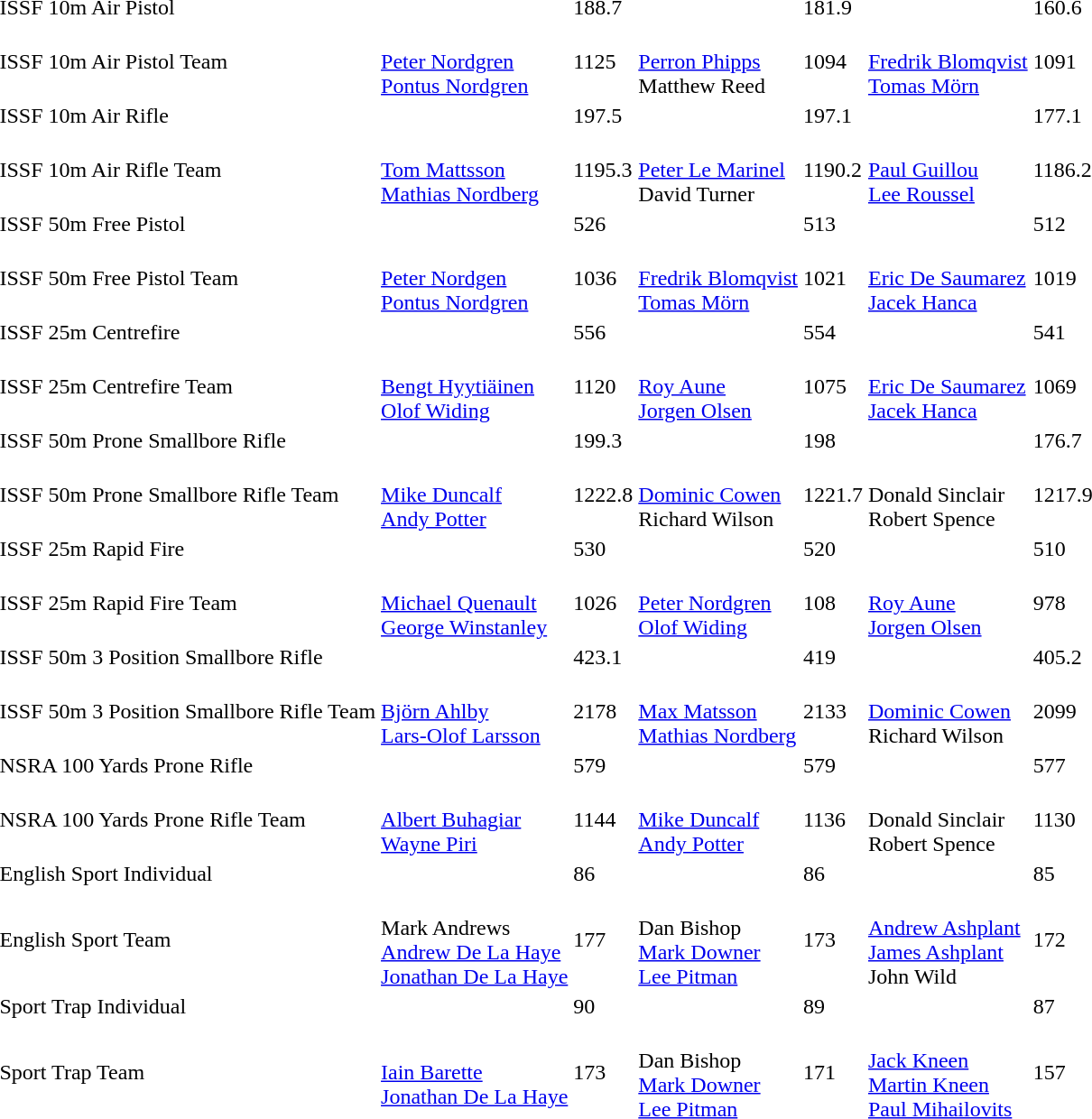<table>
<tr>
<td>ISSF 10m Air Pistol</td>
<td></td>
<td>188.7</td>
<td></td>
<td>181.9</td>
<td></td>
<td>160.6</td>
</tr>
<tr>
<td>ISSF 10m Air Pistol Team</td>
<td><br><a href='#'>Peter Nordgren</a><br><a href='#'>Pontus Nordgren</a></td>
<td>1125</td>
<td><br><a href='#'>Perron Phipps</a><br>Matthew Reed</td>
<td>1094</td>
<td><br><a href='#'>Fredrik Blomqvist</a><br><a href='#'>Tomas Mörn</a></td>
<td>1091</td>
</tr>
<tr>
<td>ISSF 10m Air Rifle</td>
<td></td>
<td>197.5</td>
<td></td>
<td>197.1</td>
<td></td>
<td>177.1</td>
</tr>
<tr>
<td>ISSF 10m Air Rifle Team</td>
<td><br><a href='#'>Tom Mattsson</a><br><a href='#'>Mathias Nordberg</a></td>
<td>1195.3</td>
<td><br><a href='#'>Peter Le Marinel</a><br>David Turner</td>
<td>1190.2</td>
<td><br><a href='#'>Paul Guillou</a><br><a href='#'>Lee Roussel</a></td>
<td>1186.2</td>
</tr>
<tr>
<td>ISSF 50m Free Pistol</td>
<td></td>
<td>526</td>
<td></td>
<td>513</td>
<td></td>
<td>512</td>
</tr>
<tr>
<td>ISSF 50m Free Pistol Team</td>
<td><br><a href='#'>Peter Nordgen</a><br><a href='#'>Pontus Nordgren</a></td>
<td>1036</td>
<td><br><a href='#'>Fredrik Blomqvist</a><br><a href='#'>Tomas Mörn</a></td>
<td>1021</td>
<td><br><a href='#'>Eric De Saumarez</a><br><a href='#'>Jacek Hanca</a></td>
<td>1019</td>
</tr>
<tr>
<td>ISSF 25m Centrefire</td>
<td></td>
<td>556</td>
<td></td>
<td>554</td>
<td></td>
<td>541</td>
</tr>
<tr>
<td>ISSF 25m Centrefire Team</td>
<td><br><a href='#'>Bengt Hyytiäinen</a><br><a href='#'>Olof Widing</a></td>
<td>1120</td>
<td><br><a href='#'>Roy Aune</a><br><a href='#'>Jorgen Olsen</a></td>
<td>1075</td>
<td><br><a href='#'>Eric De Saumarez</a><br><a href='#'>Jacek Hanca</a></td>
<td>1069</td>
</tr>
<tr>
<td>ISSF 50m Prone Smallbore Rifle</td>
<td></td>
<td>199.3</td>
<td></td>
<td>198</td>
<td></td>
<td>176.7</td>
</tr>
<tr>
<td>ISSF 50m Prone Smallbore Rifle Team</td>
<td><br><a href='#'>Mike Duncalf</a><br><a href='#'>Andy Potter</a></td>
<td>1222.8</td>
<td><br><a href='#'>Dominic Cowen</a><br>Richard Wilson</td>
<td>1221.7</td>
<td><br>Donald Sinclair<br>Robert Spence</td>
<td>1217.9</td>
</tr>
<tr>
<td>ISSF 25m Rapid Fire</td>
<td></td>
<td>530</td>
<td></td>
<td>520</td>
<td></td>
<td>510</td>
</tr>
<tr>
<td>ISSF 25m Rapid Fire Team</td>
<td><br><a href='#'>Michael Quenault</a><br><a href='#'>George Winstanley</a></td>
<td>1026</td>
<td><br><a href='#'>Peter Nordgren</a><br><a href='#'>Olof Widing</a></td>
<td>108</td>
<td><br><a href='#'>Roy Aune</a><br><a href='#'>Jorgen Olsen</a></td>
<td>978</td>
</tr>
<tr>
<td>ISSF 50m 3 Position Smallbore Rifle</td>
<td></td>
<td>423.1</td>
<td></td>
<td>419</td>
<td></td>
<td>405.2</td>
</tr>
<tr>
<td>ISSF 50m 3 Position Smallbore Rifle Team</td>
<td><br><a href='#'>Björn Ahlby</a><br><a href='#'>Lars-Olof Larsson</a></td>
<td>2178</td>
<td><br><a href='#'>Max Matsson</a><br><a href='#'>Mathias Nordberg</a></td>
<td>2133</td>
<td><br><a href='#'>Dominic Cowen</a><br>Richard Wilson</td>
<td>2099</td>
</tr>
<tr>
<td>NSRA 100 Yards Prone Rifle</td>
<td></td>
<td>579</td>
<td></td>
<td>579</td>
<td></td>
<td>577</td>
</tr>
<tr>
<td>NSRA 100 Yards Prone Rifle Team</td>
<td><br><a href='#'>Albert Buhagiar</a><br><a href='#'>Wayne Piri</a></td>
<td>1144</td>
<td><br><a href='#'>Mike Duncalf</a><br><a href='#'>Andy Potter</a></td>
<td>1136</td>
<td><br>Donald Sinclair<br>Robert Spence</td>
<td>1130</td>
</tr>
<tr>
<td>English Sport Individual</td>
<td></td>
<td>86</td>
<td></td>
<td>86</td>
<td></td>
<td>85</td>
</tr>
<tr>
<td>English Sport Team</td>
<td><br>Mark Andrews<br><a href='#'>Andrew De La Haye</a><br><a href='#'>Jonathan De La Haye</a></td>
<td>177</td>
<td><br>Dan Bishop<br><a href='#'>Mark Downer</a><br><a href='#'>Lee Pitman</a></td>
<td>173</td>
<td><br><a href='#'>Andrew Ashplant</a><br><a href='#'>James Ashplant</a><br>John Wild</td>
<td>172</td>
</tr>
<tr>
<td>Sport Trap Individual</td>
<td></td>
<td>90</td>
<td></td>
<td>89</td>
<td></td>
<td>87</td>
</tr>
<tr>
<td>Sport Trap Team</td>
<td><br><a href='#'>Iain Barette</a><br><a href='#'>Jonathan De La Haye</a></td>
<td>173</td>
<td><br>Dan Bishop<br><a href='#'>Mark Downer</a><br><a href='#'>Lee Pitman</a></td>
<td>171</td>
<td><br><a href='#'>Jack Kneen</a><br><a href='#'>Martin Kneen</a><br><a href='#'>Paul Mihailovits</a></td>
<td>157</td>
</tr>
</table>
